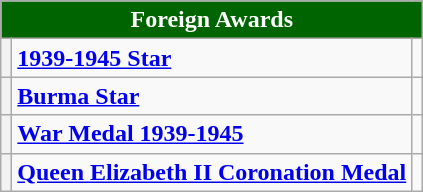<table class="wikitable">
<tr>
<th colspan="3" style="background:#006400; color:#FFFFFF; text-align:center"><strong>Foreign Awards</strong></th>
</tr>
<tr>
<th><strong></strong></th>
<td><strong><a href='#'>1939-1945 Star</a></strong></td>
<td></td>
</tr>
<tr>
<th><strong></strong></th>
<td><strong><a href='#'>Burma Star</a></strong></td>
<td></td>
</tr>
<tr>
<th><strong></strong></th>
<td><strong><a href='#'>War Medal 1939-1945</a></strong></td>
<td></td>
</tr>
<tr>
<th><strong></strong></th>
<td><strong><a href='#'>Queen Elizabeth II Coronation Medal</a></strong></td>
<td></td>
</tr>
</table>
